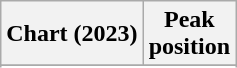<table class="wikitable sortable plainrowheaders" style="text-align:center">
<tr>
<th scope="col">Chart (2023)</th>
<th scope="col">Peak<br>position</th>
</tr>
<tr>
</tr>
<tr>
</tr>
</table>
